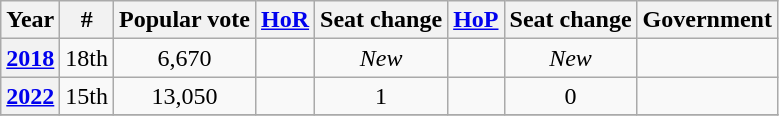<table class="wikitable" style="text-align: center;">
<tr>
<th>Year</th>
<th>#</th>
<th>Popular vote</th>
<th><a href='#'>HoR</a></th>
<th>Seat change</th>
<th><a href='#'>HoP</a></th>
<th>Seat change</th>
<th>Government</th>
</tr>
<tr>
<th><a href='#'>2018</a></th>
<td>18th</td>
<td align=center>6,670</td>
<td></td>
<td><em>New</em></td>
<td></td>
<td><em>New</em></td>
<td></td>
</tr>
<tr>
<th><a href='#'>2022</a></th>
<td>15th</td>
<td align=center>13,050</td>
<td></td>
<td> 1</td>
<td></td>
<td> 0</td>
<td></td>
</tr>
<tr>
</tr>
</table>
